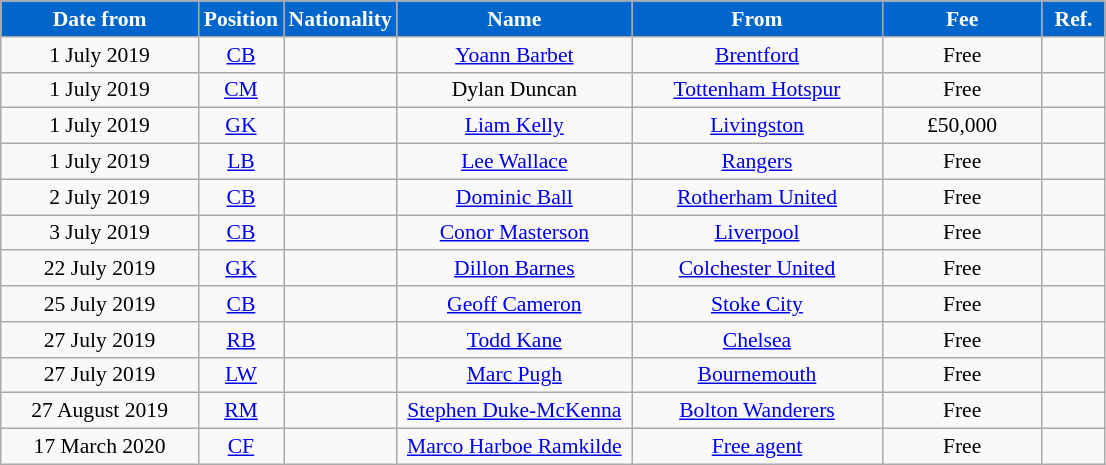<table class="wikitable" style="text-align:center; font-size:90%; ">
<tr>
<th style="background:#0066CC; color:#FFFFFF; width:125px;">Date from</th>
<th style="background:#0066CC; color:#FFFFFF; width:50px;">Position</th>
<th style="background:#0066CC; color:#FFFFFF; width:50px;">Nationality</th>
<th style="background:#0066CC; color:#FFFFFF; width:150px;">Name</th>
<th style="background:#0066CC; color:#FFFFFF; width:160px;">From</th>
<th style="background:#0066CC; color:#FFFFFF; width:100px;">Fee</th>
<th style="background:#0066CC; color:#FFFFFF; width:35px;">Ref.</th>
</tr>
<tr>
<td>1 July 2019</td>
<td><a href='#'>CB</a></td>
<td></td>
<td><a href='#'>Yoann Barbet</a></td>
<td><a href='#'>Brentford</a></td>
<td>Free</td>
<td></td>
</tr>
<tr>
<td>1 July 2019</td>
<td><a href='#'>CM</a></td>
<td></td>
<td>Dylan Duncan</td>
<td><a href='#'>Tottenham Hotspur</a></td>
<td>Free</td>
<td></td>
</tr>
<tr>
<td>1 July 2019</td>
<td><a href='#'>GK</a></td>
<td></td>
<td><a href='#'>Liam Kelly</a></td>
<td> <a href='#'>Livingston</a></td>
<td>£50,000</td>
<td></td>
</tr>
<tr>
<td>1 July 2019</td>
<td><a href='#'>LB</a></td>
<td></td>
<td><a href='#'>Lee Wallace</a></td>
<td> <a href='#'>Rangers</a></td>
<td>Free</td>
<td></td>
</tr>
<tr>
<td>2 July 2019</td>
<td><a href='#'>CB</a></td>
<td></td>
<td><a href='#'>Dominic Ball</a></td>
<td><a href='#'>Rotherham United</a></td>
<td>Free</td>
<td></td>
</tr>
<tr>
<td>3 July 2019</td>
<td><a href='#'>CB</a></td>
<td></td>
<td><a href='#'>Conor Masterson</a></td>
<td><a href='#'>Liverpool</a></td>
<td>Free</td>
<td></td>
</tr>
<tr>
<td>22 July 2019</td>
<td><a href='#'>GK</a></td>
<td></td>
<td><a href='#'>Dillon Barnes</a></td>
<td><a href='#'>Colchester United</a></td>
<td>Free</td>
<td></td>
</tr>
<tr>
<td>25 July 2019</td>
<td><a href='#'>CB</a></td>
<td></td>
<td><a href='#'>Geoff Cameron</a></td>
<td><a href='#'>Stoke City</a></td>
<td>Free</td>
<td></td>
</tr>
<tr>
<td>27 July 2019</td>
<td><a href='#'>RB</a></td>
<td></td>
<td><a href='#'>Todd Kane</a></td>
<td><a href='#'>Chelsea</a></td>
<td>Free</td>
<td></td>
</tr>
<tr>
<td>27 July 2019</td>
<td><a href='#'>LW</a></td>
<td></td>
<td><a href='#'>Marc Pugh</a></td>
<td><a href='#'>Bournemouth</a></td>
<td>Free</td>
<td></td>
</tr>
<tr>
<td>27 August 2019</td>
<td><a href='#'>RM</a></td>
<td></td>
<td><a href='#'>Stephen Duke-McKenna</a></td>
<td><a href='#'>Bolton Wanderers</a></td>
<td>Free</td>
<td></td>
</tr>
<tr>
<td>17 March 2020</td>
<td><a href='#'>CF</a></td>
<td></td>
<td><a href='#'>Marco Harboe Ramkilde</a></td>
<td><a href='#'>Free agent</a></td>
<td>Free</td>
<td></td>
</tr>
</table>
